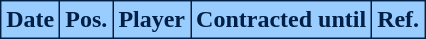<table class="wikitable plainrowheaders sortable">
<tr>
<th style="background:#99ccff; color:#001f44; border:1px solid #001f44;">Date</th>
<th style="background:#99ccff; color:#001f44; border:1px solid #001f44;">Pos.</th>
<th style="background:#99ccff; color:#001f44; border:1px solid #001f44;">Player</th>
<th style="background:#99ccff; color:#001f44; border:1px solid #001f44;">Contracted until</th>
<th style="background:#99ccff; color:#001f44; border:1px solid #001f44;">Ref.</th>
</tr>
</table>
